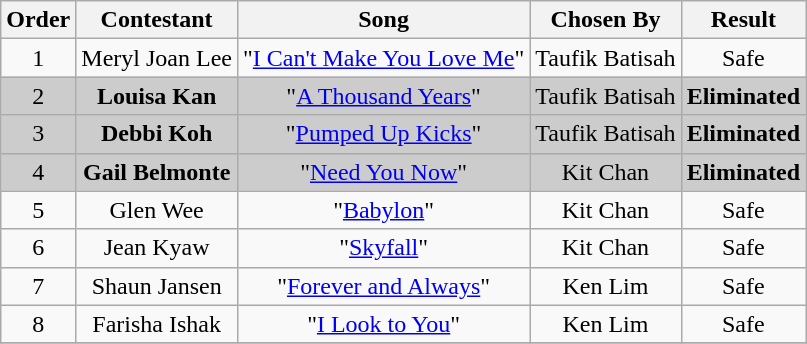<table class="wikitable plainrowheaders" style="text-align:center;">
<tr>
<th scope="col">Order</th>
<th scope="col">Contestant</th>
<th scope="col">Song</th>
<th scope="col">Chosen By</th>
<th scope="col">Result</th>
</tr>
<tr>
<td>1</td>
<td>Meryl Joan Lee</td>
<td>"<a href='#'>I Can't Make You Love Me</a>"</td>
<td>Taufik Batisah</td>
<td>Safe</td>
</tr>
<tr style="background:#ccc;">
<td>2</td>
<td><strong>Louisa Kan</strong></td>
<td>"<a href='#'>A Thousand Years</a>"</td>
<td>Taufik Batisah</td>
<td><strong>Eliminated</strong></td>
</tr>
<tr style="background:#ccc;">
<td>3</td>
<td><strong>Debbi Koh</strong></td>
<td>"<a href='#'>Pumped Up Kicks</a>"</td>
<td>Taufik Batisah</td>
<td><strong>Eliminated</strong></td>
</tr>
<tr style="background:#ccc;">
<td>4</td>
<td><strong>Gail Belmonte</strong></td>
<td>"<a href='#'>Need You Now</a>"</td>
<td>Kit Chan</td>
<td><strong>Eliminated</strong></td>
</tr>
<tr>
<td>5</td>
<td>Glen Wee</td>
<td>"<a href='#'>Babylon</a>"</td>
<td>Kit Chan</td>
<td>Safe</td>
</tr>
<tr>
<td>6</td>
<td>Jean Kyaw</td>
<td>"<a href='#'>Skyfall</a>"</td>
<td>Kit Chan</td>
<td>Safe</td>
</tr>
<tr>
<td>7</td>
<td>Shaun Jansen</td>
<td>"<a href='#'>Forever and Always</a>"</td>
<td>Ken Lim</td>
<td>Safe</td>
</tr>
<tr>
<td>8</td>
<td>Farisha Ishak</td>
<td>"<a href='#'>I Look to You</a>"</td>
<td>Ken Lim</td>
<td>Safe</td>
</tr>
<tr>
</tr>
</table>
